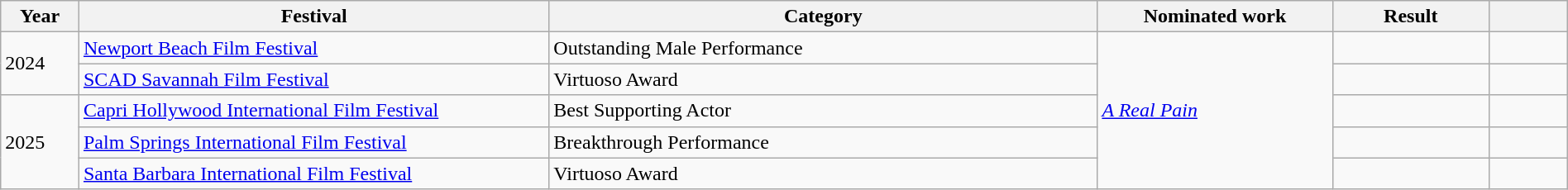<table class="wikitable plainrowheaders" style="width:100%;">
<tr>
<th style="width:5%;" scope="col">Year</th>
<th style="width:30%;" scope="col">Festival</th>
<th style="width:35%;" scope="col">Category</th>
<th style="width:15%;" scope="col">Nominated work</th>
<th style="width:10%;" scope="col">Result</th>
<th style="width:5%;" scope="col"></th>
</tr>
<tr>
<td rowspan="2">2024</td>
<td><a href='#'>Newport Beach Film Festival</a></td>
<td>Outstanding Male Performance</td>
<td rowspan="5"><em><a href='#'>A Real Pain</a></em></td>
<td></td>
<td align="center"></td>
</tr>
<tr>
<td><a href='#'>SCAD Savannah Film Festival</a></td>
<td>Virtuoso Award</td>
<td></td>
<td align="center"></td>
</tr>
<tr>
<td rowspan="3">2025</td>
<td><a href='#'>Capri Hollywood International Film Festival</a></td>
<td>Best Supporting Actor</td>
<td></td>
<td align="center"></td>
</tr>
<tr>
<td><a href='#'>Palm Springs International Film Festival</a></td>
<td>Breakthrough Performance</td>
<td></td>
<td align="center"></td>
</tr>
<tr>
<td><a href='#'>Santa Barbara International Film Festival</a></td>
<td>Virtuoso Award</td>
<td></td>
<td align="center"></td>
</tr>
</table>
